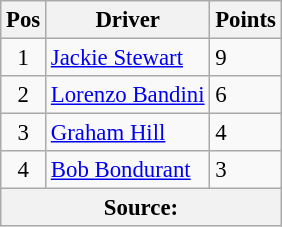<table class="wikitable" style="font-size: 95%;">
<tr>
<th>Pos</th>
<th>Driver</th>
<th>Points</th>
</tr>
<tr>
<td align="center">1</td>
<td> <a href='#'>Jackie Stewart</a></td>
<td align="left">9</td>
</tr>
<tr>
<td align="center">2</td>
<td> <a href='#'>Lorenzo Bandini</a></td>
<td align="left">6</td>
</tr>
<tr>
<td align="center">3</td>
<td> <a href='#'>Graham Hill</a></td>
<td align="left">4</td>
</tr>
<tr>
<td align="center">4</td>
<td> <a href='#'>Bob Bondurant</a></td>
<td align="left">3</td>
</tr>
<tr>
<th colspan=4>Source:</th>
</tr>
</table>
